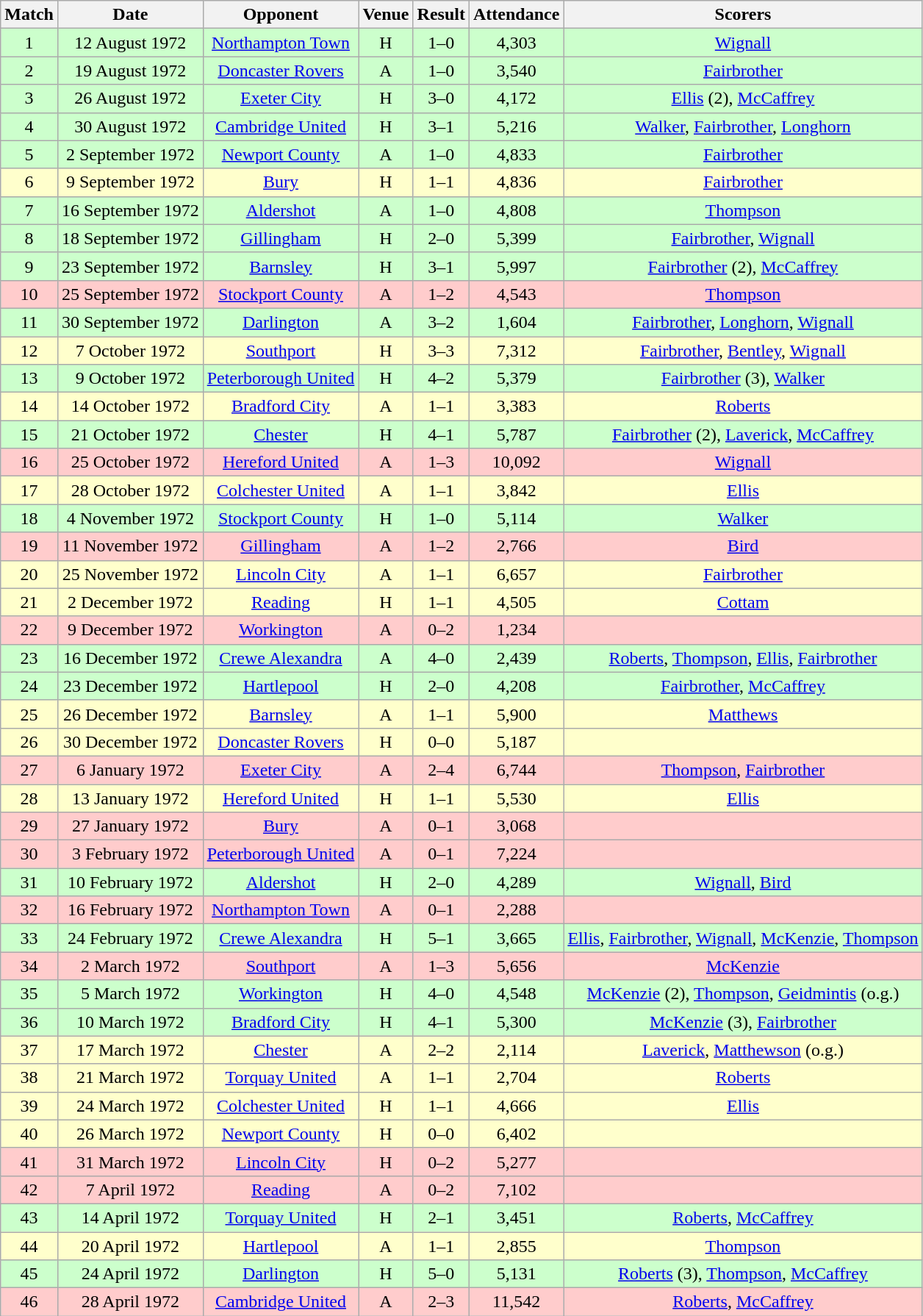<table class="wikitable" style="font-size:100%; text-align:center">
<tr>
<th>Match</th>
<th>Date</th>
<th>Opponent</th>
<th>Venue</th>
<th>Result</th>
<th>Attendance</th>
<th>Scorers</th>
</tr>
<tr style="background: #CCFFCC;">
<td>1</td>
<td>12 August 1972</td>
<td><a href='#'>Northampton Town</a></td>
<td>H</td>
<td>1–0</td>
<td>4,303</td>
<td><a href='#'>Wignall</a></td>
</tr>
<tr style="background: #CCFFCC;">
<td>2</td>
<td>19 August 1972</td>
<td><a href='#'>Doncaster Rovers</a></td>
<td>A</td>
<td>1–0</td>
<td>3,540</td>
<td><a href='#'>Fairbrother</a></td>
</tr>
<tr style="background: #CCFFCC;">
<td>3</td>
<td>26 August 1972</td>
<td><a href='#'>Exeter City</a></td>
<td>H</td>
<td>3–0</td>
<td>4,172</td>
<td><a href='#'>Ellis</a> (2), <a href='#'>McCaffrey</a></td>
</tr>
<tr style="background: #CCFFCC;">
<td>4</td>
<td>30 August 1972</td>
<td><a href='#'>Cambridge United</a></td>
<td>H</td>
<td>3–1</td>
<td>5,216</td>
<td><a href='#'>Walker</a>, <a href='#'>Fairbrother</a>, <a href='#'>Longhorn</a></td>
</tr>
<tr style="background: #CCFFCC;">
<td>5</td>
<td>2 September 1972</td>
<td><a href='#'>Newport County</a></td>
<td>A</td>
<td>1–0</td>
<td>4,833</td>
<td><a href='#'>Fairbrother</a></td>
</tr>
<tr style="background: #FFFFCC;">
<td>6</td>
<td>9 September 1972</td>
<td><a href='#'>Bury</a></td>
<td>H</td>
<td>1–1</td>
<td>4,836</td>
<td><a href='#'>Fairbrother</a></td>
</tr>
<tr style="background: #CCFFCC;">
<td>7</td>
<td>16 September 1972</td>
<td><a href='#'>Aldershot</a></td>
<td>A</td>
<td>1–0</td>
<td>4,808</td>
<td><a href='#'>Thompson</a></td>
</tr>
<tr style="background: #CCFFCC;">
<td>8</td>
<td>18 September 1972</td>
<td><a href='#'>Gillingham</a></td>
<td>H</td>
<td>2–0</td>
<td>5,399</td>
<td><a href='#'>Fairbrother</a>, <a href='#'>Wignall</a></td>
</tr>
<tr style="background: #CCFFCC;">
<td>9</td>
<td>23 September 1972</td>
<td><a href='#'>Barnsley</a></td>
<td>H</td>
<td>3–1</td>
<td>5,997</td>
<td><a href='#'>Fairbrother</a> (2), <a href='#'>McCaffrey</a></td>
</tr>
<tr style="background: #FFCCCC;">
<td>10</td>
<td>25 September 1972</td>
<td><a href='#'>Stockport County</a></td>
<td>A</td>
<td>1–2</td>
<td>4,543</td>
<td><a href='#'>Thompson</a></td>
</tr>
<tr style="background: #CCFFCC;">
<td>11</td>
<td>30 September 1972</td>
<td><a href='#'>Darlington</a></td>
<td>A</td>
<td>3–2</td>
<td>1,604</td>
<td><a href='#'>Fairbrother</a>, <a href='#'>Longhorn</a>, <a href='#'>Wignall</a></td>
</tr>
<tr style="background: #FFFFCC;">
<td>12</td>
<td>7 October 1972</td>
<td><a href='#'>Southport</a></td>
<td>H</td>
<td>3–3</td>
<td>7,312</td>
<td><a href='#'>Fairbrother</a>, <a href='#'>Bentley</a>, <a href='#'>Wignall</a></td>
</tr>
<tr style="background: #CCFFCC;">
<td>13</td>
<td>9 October 1972</td>
<td><a href='#'>Peterborough United</a></td>
<td>H</td>
<td>4–2</td>
<td>5,379</td>
<td><a href='#'>Fairbrother</a> (3), <a href='#'>Walker</a></td>
</tr>
<tr style="background: #FFFFCC;">
<td>14</td>
<td>14 October 1972</td>
<td><a href='#'>Bradford City</a></td>
<td>A</td>
<td>1–1</td>
<td>3,383</td>
<td><a href='#'>Roberts</a></td>
</tr>
<tr style="background: #CCFFCC;">
<td>15</td>
<td>21 October 1972</td>
<td><a href='#'>Chester</a></td>
<td>H</td>
<td>4–1</td>
<td>5,787</td>
<td><a href='#'>Fairbrother</a> (2), <a href='#'>Laverick</a>, <a href='#'>McCaffrey</a></td>
</tr>
<tr style="background: #FFCCCC;">
<td>16</td>
<td>25 October 1972</td>
<td><a href='#'>Hereford United</a></td>
<td>A</td>
<td>1–3</td>
<td>10,092</td>
<td><a href='#'>Wignall</a></td>
</tr>
<tr style="background: #FFFFCC;">
<td>17</td>
<td>28 October 1972</td>
<td><a href='#'>Colchester United</a></td>
<td>A</td>
<td>1–1</td>
<td>3,842</td>
<td><a href='#'>Ellis</a></td>
</tr>
<tr style="background: #CCFFCC;">
<td>18</td>
<td>4 November 1972</td>
<td><a href='#'>Stockport County</a></td>
<td>H</td>
<td>1–0</td>
<td>5,114</td>
<td><a href='#'>Walker</a></td>
</tr>
<tr style="background: #FFCCCC;">
<td>19</td>
<td>11 November 1972</td>
<td><a href='#'>Gillingham</a></td>
<td>A</td>
<td>1–2</td>
<td>2,766</td>
<td><a href='#'>Bird</a></td>
</tr>
<tr style="background: #FFFFCC;">
<td>20</td>
<td>25 November 1972</td>
<td><a href='#'>Lincoln City</a></td>
<td>A</td>
<td>1–1</td>
<td>6,657</td>
<td><a href='#'>Fairbrother</a></td>
</tr>
<tr style="background: #FFFFCC;">
<td>21</td>
<td>2 December 1972</td>
<td><a href='#'>Reading</a></td>
<td>H</td>
<td>1–1</td>
<td>4,505</td>
<td><a href='#'>Cottam</a></td>
</tr>
<tr style="background: #FFCCCC;">
<td>22</td>
<td>9 December 1972</td>
<td><a href='#'>Workington</a></td>
<td>A</td>
<td>0–2</td>
<td>1,234</td>
<td></td>
</tr>
<tr style="background: #CCFFCC;">
<td>23</td>
<td>16 December 1972</td>
<td><a href='#'>Crewe Alexandra</a></td>
<td>A</td>
<td>4–0</td>
<td>2,439</td>
<td><a href='#'>Roberts</a>, <a href='#'>Thompson</a>, <a href='#'>Ellis</a>, <a href='#'>Fairbrother</a></td>
</tr>
<tr style="background: #CCFFCC;">
<td>24</td>
<td>23 December 1972</td>
<td><a href='#'>Hartlepool</a></td>
<td>H</td>
<td>2–0</td>
<td>4,208</td>
<td><a href='#'>Fairbrother</a>, <a href='#'>McCaffrey</a></td>
</tr>
<tr style="background: #FFFFCC;">
<td>25</td>
<td>26 December 1972</td>
<td><a href='#'>Barnsley</a></td>
<td>A</td>
<td>1–1</td>
<td>5,900</td>
<td><a href='#'>Matthews</a></td>
</tr>
<tr style="background: #FFFFCC;">
<td>26</td>
<td>30 December 1972</td>
<td><a href='#'>Doncaster Rovers</a></td>
<td>H</td>
<td>0–0</td>
<td>5,187</td>
<td></td>
</tr>
<tr style="background: #FFCCCC;">
<td>27</td>
<td>6 January 1972</td>
<td><a href='#'>Exeter City</a></td>
<td>A</td>
<td>2–4</td>
<td>6,744</td>
<td><a href='#'>Thompson</a>, <a href='#'>Fairbrother</a></td>
</tr>
<tr style="background: #FFFFCC;">
<td>28</td>
<td>13 January 1972</td>
<td><a href='#'>Hereford United</a></td>
<td>H</td>
<td>1–1</td>
<td>5,530</td>
<td><a href='#'>Ellis</a></td>
</tr>
<tr style="background: #FFCCCC;">
<td>29</td>
<td>27 January 1972</td>
<td><a href='#'>Bury</a></td>
<td>A</td>
<td>0–1</td>
<td>3,068</td>
<td></td>
</tr>
<tr style="background: #FFCCCC;">
<td>30</td>
<td>3 February 1972</td>
<td><a href='#'>Peterborough United</a></td>
<td>A</td>
<td>0–1</td>
<td>7,224</td>
<td></td>
</tr>
<tr style="background: #CCFFCC;">
<td>31</td>
<td>10 February 1972</td>
<td><a href='#'>Aldershot</a></td>
<td>H</td>
<td>2–0</td>
<td>4,289</td>
<td><a href='#'>Wignall</a>, <a href='#'>Bird</a></td>
</tr>
<tr style="background: #FFCCCC;">
<td>32</td>
<td>16 February 1972</td>
<td><a href='#'>Northampton Town</a></td>
<td>A</td>
<td>0–1</td>
<td>2,288</td>
<td></td>
</tr>
<tr style="background: #CCFFCC;">
<td>33</td>
<td>24 February 1972</td>
<td><a href='#'>Crewe Alexandra</a></td>
<td>H</td>
<td>5–1</td>
<td>3,665</td>
<td><a href='#'>Ellis</a>, <a href='#'>Fairbrother</a>, <a href='#'>Wignall</a>, <a href='#'>McKenzie</a>, <a href='#'>Thompson</a></td>
</tr>
<tr style="background: #FFCCCC;">
<td>34</td>
<td>2 March 1972</td>
<td><a href='#'>Southport</a></td>
<td>A</td>
<td>1–3</td>
<td>5,656</td>
<td><a href='#'>McKenzie</a></td>
</tr>
<tr style="background: #CCFFCC;">
<td>35</td>
<td>5 March 1972</td>
<td><a href='#'>Workington</a></td>
<td>H</td>
<td>4–0</td>
<td>4,548</td>
<td><a href='#'>McKenzie</a> (2), <a href='#'>Thompson</a>, <a href='#'>Geidmintis</a> (o.g.)</td>
</tr>
<tr style="background: #CCFFCC;">
<td>36</td>
<td>10 March 1972</td>
<td><a href='#'>Bradford City</a></td>
<td>H</td>
<td>4–1</td>
<td>5,300</td>
<td><a href='#'>McKenzie</a> (3), <a href='#'>Fairbrother</a></td>
</tr>
<tr style="background: #FFFFCC;">
<td>37</td>
<td>17 March 1972</td>
<td><a href='#'>Chester</a></td>
<td>A</td>
<td>2–2</td>
<td>2,114</td>
<td><a href='#'>Laverick</a>, <a href='#'>Matthewson</a> (o.g.)</td>
</tr>
<tr style="background: #FFFFCC;">
<td>38</td>
<td>21 March 1972</td>
<td><a href='#'>Torquay United</a></td>
<td>A</td>
<td>1–1</td>
<td>2,704</td>
<td><a href='#'>Roberts</a></td>
</tr>
<tr style="background: #FFFFCC;">
<td>39</td>
<td>24 March 1972</td>
<td><a href='#'>Colchester United</a></td>
<td>H</td>
<td>1–1</td>
<td>4,666</td>
<td><a href='#'>Ellis</a></td>
</tr>
<tr style="background: #FFFFCC;">
<td>40</td>
<td>26 March 1972</td>
<td><a href='#'>Newport County</a></td>
<td>H</td>
<td>0–0</td>
<td>6,402</td>
<td></td>
</tr>
<tr style="background: #FFCCCC;">
<td>41</td>
<td>31 March 1972</td>
<td><a href='#'>Lincoln City</a></td>
<td>H</td>
<td>0–2</td>
<td>5,277</td>
<td></td>
</tr>
<tr style="background: #FFCCCC;">
<td>42</td>
<td>7 April 1972</td>
<td><a href='#'>Reading</a></td>
<td>A</td>
<td>0–2</td>
<td>7,102</td>
<td></td>
</tr>
<tr style="background: #CCFFCC;">
<td>43</td>
<td>14 April 1972</td>
<td><a href='#'>Torquay United</a></td>
<td>H</td>
<td>2–1</td>
<td>3,451</td>
<td><a href='#'>Roberts</a>, <a href='#'>McCaffrey</a></td>
</tr>
<tr style="background: #FFFFCC;">
<td>44</td>
<td>20 April 1972</td>
<td><a href='#'>Hartlepool</a></td>
<td>A</td>
<td>1–1</td>
<td>2,855</td>
<td><a href='#'>Thompson</a></td>
</tr>
<tr style="background: #CCFFCC;">
<td>45</td>
<td>24 April 1972</td>
<td><a href='#'>Darlington</a></td>
<td>H</td>
<td>5–0</td>
<td>5,131</td>
<td><a href='#'>Roberts</a> (3), <a href='#'>Thompson</a>, <a href='#'>McCaffrey</a></td>
</tr>
<tr style="background: #FFCCCC;">
<td>46</td>
<td>28 April 1972</td>
<td><a href='#'>Cambridge United</a></td>
<td>A</td>
<td>2–3</td>
<td>11,542</td>
<td><a href='#'>Roberts</a>, <a href='#'>McCaffrey</a></td>
</tr>
</table>
